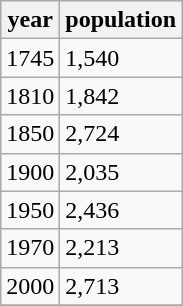<table class="wikitable">
<tr>
<th>year</th>
<th>population</th>
</tr>
<tr>
<td>1745</td>
<td>1,540</td>
</tr>
<tr>
<td>1810</td>
<td>1,842</td>
</tr>
<tr>
<td>1850</td>
<td>2,724</td>
</tr>
<tr>
<td>1900</td>
<td>2,035</td>
</tr>
<tr>
<td>1950</td>
<td>2,436</td>
</tr>
<tr>
<td>1970</td>
<td>2,213</td>
</tr>
<tr>
<td>2000</td>
<td>2,713</td>
</tr>
<tr>
</tr>
</table>
